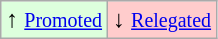<table class="wikitable" align="center">
<tr>
<td style="background:#ddffdd">↑ <small><a href='#'>Promoted</a></small></td>
<td style="background:#ffcccc">↓ <small><a href='#'>Relegated</a></small></td>
</tr>
</table>
